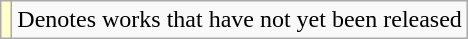<table class="wikitable">
<tr>
<td style="background:#FFFFCC;"></td>
<td>Denotes works that have not yet been released</td>
</tr>
</table>
